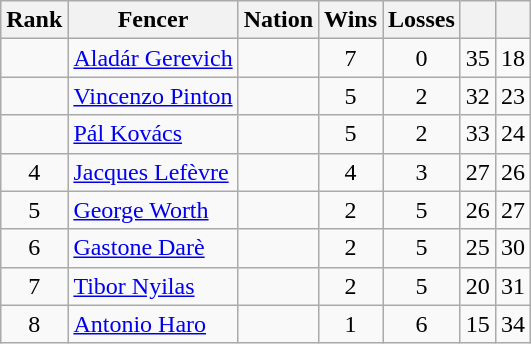<table class="wikitable sortable" style="text-align: center;">
<tr>
<th>Rank</th>
<th>Fencer</th>
<th>Nation</th>
<th>Wins</th>
<th>Losses</th>
<th></th>
<th></th>
</tr>
<tr>
<td></td>
<td align=left><a href='#'>Aladár Gerevich</a></td>
<td align=left></td>
<td>7</td>
<td>0</td>
<td>35</td>
<td>18</td>
</tr>
<tr>
<td></td>
<td align=left><a href='#'>Vincenzo Pinton</a></td>
<td align=left></td>
<td>5</td>
<td>2</td>
<td>32</td>
<td>23</td>
</tr>
<tr>
<td></td>
<td align=left><a href='#'>Pál Kovács</a></td>
<td align=left></td>
<td>5</td>
<td>2</td>
<td>33</td>
<td>24</td>
</tr>
<tr>
<td>4</td>
<td align=left><a href='#'>Jacques Lefèvre</a></td>
<td align=left></td>
<td>4</td>
<td>3</td>
<td>27</td>
<td>26</td>
</tr>
<tr>
<td>5</td>
<td align=left><a href='#'>George Worth</a></td>
<td align=left></td>
<td>2</td>
<td>5</td>
<td>26</td>
<td>27</td>
</tr>
<tr>
<td>6</td>
<td align=left><a href='#'>Gastone Darè</a></td>
<td align=left></td>
<td>2</td>
<td>5</td>
<td>25</td>
<td>30</td>
</tr>
<tr>
<td>7</td>
<td align=left><a href='#'>Tibor Nyilas</a></td>
<td align=left></td>
<td>2</td>
<td>5</td>
<td>20</td>
<td>31</td>
</tr>
<tr>
<td>8</td>
<td align=left><a href='#'>Antonio Haro</a></td>
<td align=left></td>
<td>1</td>
<td>6</td>
<td>15</td>
<td>34</td>
</tr>
</table>
